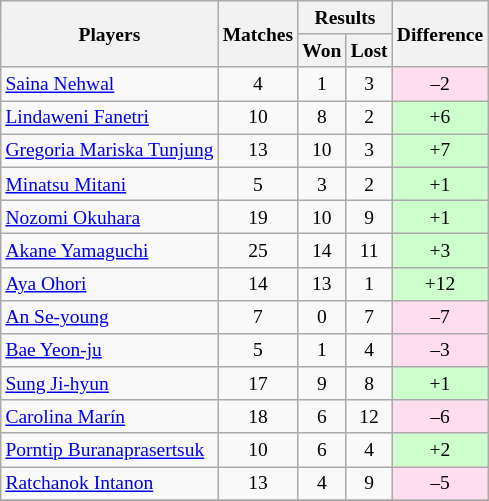<table class=wikitable style="text-align:center; font-size:small">
<tr>
<th rowspan="2">Players</th>
<th rowspan="2">Matches</th>
<th colspan="2">Results</th>
<th rowspan="2">Difference</th>
</tr>
<tr>
<th>Won</th>
<th>Lost</th>
</tr>
<tr>
<td align="left"> <a href='#'>Saina Nehwal</a></td>
<td>4</td>
<td>1</td>
<td>3</td>
<td bgcolor="#ffddee">–2</td>
</tr>
<tr>
<td align="left"> <a href='#'>Lindaweni Fanetri</a></td>
<td>10</td>
<td>8</td>
<td>2</td>
<td bgcolor="#ccffcc">+6</td>
</tr>
<tr>
<td align="left"> <a href='#'>Gregoria Mariska Tunjung</a></td>
<td>13</td>
<td>10</td>
<td>3</td>
<td bgcolor="#ccffcc">+7</td>
</tr>
<tr>
<td align="left"> <a href='#'>Minatsu Mitani</a></td>
<td>5</td>
<td>3</td>
<td>2</td>
<td bgcolor="#ccffcc">+1</td>
</tr>
<tr>
<td align="left"> <a href='#'>Nozomi Okuhara</a></td>
<td>19</td>
<td>10</td>
<td>9</td>
<td bgcolor="#ccffcc">+1</td>
</tr>
<tr>
<td align="left"> <a href='#'>Akane Yamaguchi</a></td>
<td>25</td>
<td>14</td>
<td>11</td>
<td bgcolor="#ccffcc">+3</td>
</tr>
<tr>
<td align="left"> <a href='#'>Aya Ohori</a></td>
<td>14</td>
<td>13</td>
<td>1</td>
<td bgcolor="#ccffcc">+12</td>
</tr>
<tr>
<td align="left"> <a href='#'>An Se-young</a></td>
<td>7</td>
<td>0</td>
<td>7</td>
<td bgcolor="#ffddee">–7</td>
</tr>
<tr>
<td align="left"> <a href='#'>Bae Yeon-ju</a></td>
<td>5</td>
<td>1</td>
<td>4</td>
<td bgcolor="#ffddee">–3</td>
</tr>
<tr>
<td align="left"> <a href='#'>Sung Ji-hyun</a></td>
<td>17</td>
<td>9</td>
<td>8</td>
<td bgcolor="#ccffcc">+1</td>
</tr>
<tr>
<td align="left"> <a href='#'>Carolina Marín</a></td>
<td>18</td>
<td>6</td>
<td>12</td>
<td bgcolor="#ffddee">–6</td>
</tr>
<tr>
<td align="left"> <a href='#'>Porntip Buranaprasertsuk</a></td>
<td>10</td>
<td>6</td>
<td>4</td>
<td bgcolor="#ccffcc">+2</td>
</tr>
<tr>
<td align="left"> <a href='#'>Ratchanok Intanon</a></td>
<td>13</td>
<td>4</td>
<td>9</td>
<td bgcolor="#ffddee">–5</td>
</tr>
<tr>
</tr>
</table>
